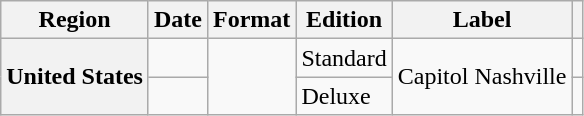<table class="wikitable plainrowheaders">
<tr>
<th scope="col">Region</th>
<th scope="col">Date</th>
<th scope="col">Format</th>
<th scope="col">Edition</th>
<th scope="col">Label</th>
<th scope="col"></th>
</tr>
<tr>
<th scope="row" rowspan="2">United States</th>
<td></td>
<td rowspan="2"></td>
<td>Standard</td>
<td rowspan="2">Capitol Nashville</td>
<td></td>
</tr>
<tr>
<td></td>
<td>Deluxe</td>
<td></td>
</tr>
</table>
